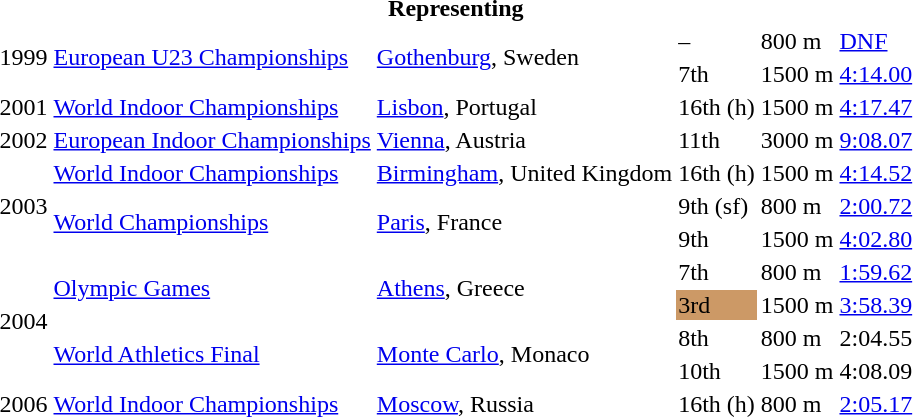<table>
<tr>
<th colspan="6">Representing </th>
</tr>
<tr>
<td rowspan=2>1999</td>
<td rowspan=2><a href='#'>European U23 Championships</a></td>
<td rowspan=2><a href='#'>Gothenburg</a>, Sweden</td>
<td>–</td>
<td>800 m</td>
<td><a href='#'>DNF</a></td>
</tr>
<tr>
<td>7th</td>
<td>1500 m</td>
<td><a href='#'>4:14.00</a></td>
</tr>
<tr>
<td>2001</td>
<td><a href='#'>World Indoor Championships</a></td>
<td><a href='#'>Lisbon</a>, Portugal</td>
<td>16th (h)</td>
<td>1500 m</td>
<td><a href='#'>4:17.47</a></td>
</tr>
<tr>
<td>2002</td>
<td><a href='#'>European Indoor Championships</a></td>
<td><a href='#'>Vienna</a>, Austria</td>
<td>11th</td>
<td>3000 m</td>
<td><a href='#'>9:08.07</a></td>
</tr>
<tr>
<td rowspan=3>2003</td>
<td><a href='#'>World Indoor Championships</a></td>
<td><a href='#'>Birmingham</a>, United Kingdom</td>
<td>16th (h)</td>
<td>1500 m</td>
<td><a href='#'>4:14.52</a></td>
</tr>
<tr>
<td rowspan=2><a href='#'>World Championships</a></td>
<td rowspan=2><a href='#'>Paris</a>, France</td>
<td>9th (sf)</td>
<td>800 m</td>
<td><a href='#'>2:00.72</a></td>
</tr>
<tr>
<td>9th</td>
<td>1500 m</td>
<td><a href='#'>4:02.80</a></td>
</tr>
<tr>
<td rowspan=4>2004</td>
<td rowspan=2><a href='#'>Olympic Games</a></td>
<td rowspan=2><a href='#'>Athens</a>, Greece</td>
<td>7th</td>
<td>800 m</td>
<td><a href='#'>1:59.62</a></td>
</tr>
<tr>
<td bgcolor="cc9966">3rd</td>
<td>1500 m</td>
<td><a href='#'>3:58.39</a></td>
</tr>
<tr>
<td rowspan=2><a href='#'>World Athletics Final</a></td>
<td rowspan=2><a href='#'>Monte Carlo</a>, Monaco</td>
<td>8th</td>
<td>800 m</td>
<td>2:04.55</td>
</tr>
<tr>
<td>10th</td>
<td>1500 m</td>
<td>4:08.09</td>
</tr>
<tr>
<td>2006</td>
<td><a href='#'>World Indoor Championships</a></td>
<td><a href='#'>Moscow</a>, Russia</td>
<td>16th (h)</td>
<td>800 m</td>
<td><a href='#'>2:05.17</a></td>
</tr>
</table>
